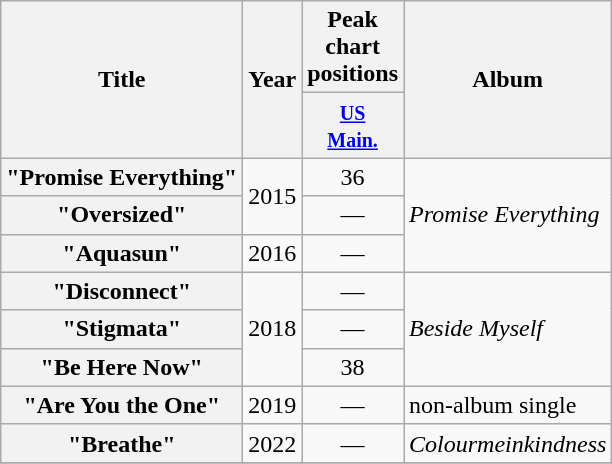<table class="wikitable plainrowheaders" style="text-align:center;">
<tr>
<th scope="col" rowspan="2">Title</th>
<th scope="col" rowspan="2">Year</th>
<th scope="col" colspan="1">Peak chart<br>positions</th>
<th scope="col" rowspan="2">Album</th>
</tr>
<tr>
<th style="width:30px;"><small><a href='#'>US<br>Main.</a><br></small></th>
</tr>
<tr>
<th scope="row">"Promise Everything"</th>
<td rowspan="2">2015</td>
<td>36</td>
<td rowspan="3" style="text-align:left; "><em>Promise Everything</em></td>
</tr>
<tr>
<th scope="row">"Oversized"</th>
<td>—</td>
</tr>
<tr>
<th scope="row">"Aquasun"</th>
<td>2016</td>
<td>—</td>
</tr>
<tr>
<th scope="row">"Disconnect"</th>
<td rowspan="3">2018</td>
<td>—</td>
<td rowspan="3" style="text-align:left; "><em>Beside Myself</em></td>
</tr>
<tr>
<th scope="row">"Stigmata"</th>
<td>—</td>
</tr>
<tr>
<th scope="row">"Be Here Now"</th>
<td>38</td>
</tr>
<tr>
<th scope="row">"Are You the One"</th>
<td>2019</td>
<td>—</td>
<td style="text-align:left; ">non-album single</td>
</tr>
<tr>
<th scope="row">"Breathe"</th>
<td>2022</td>
<td>—</td>
<td style="text-align:left; "><em>Colourmeinkindness</em></td>
</tr>
<tr>
</tr>
</table>
